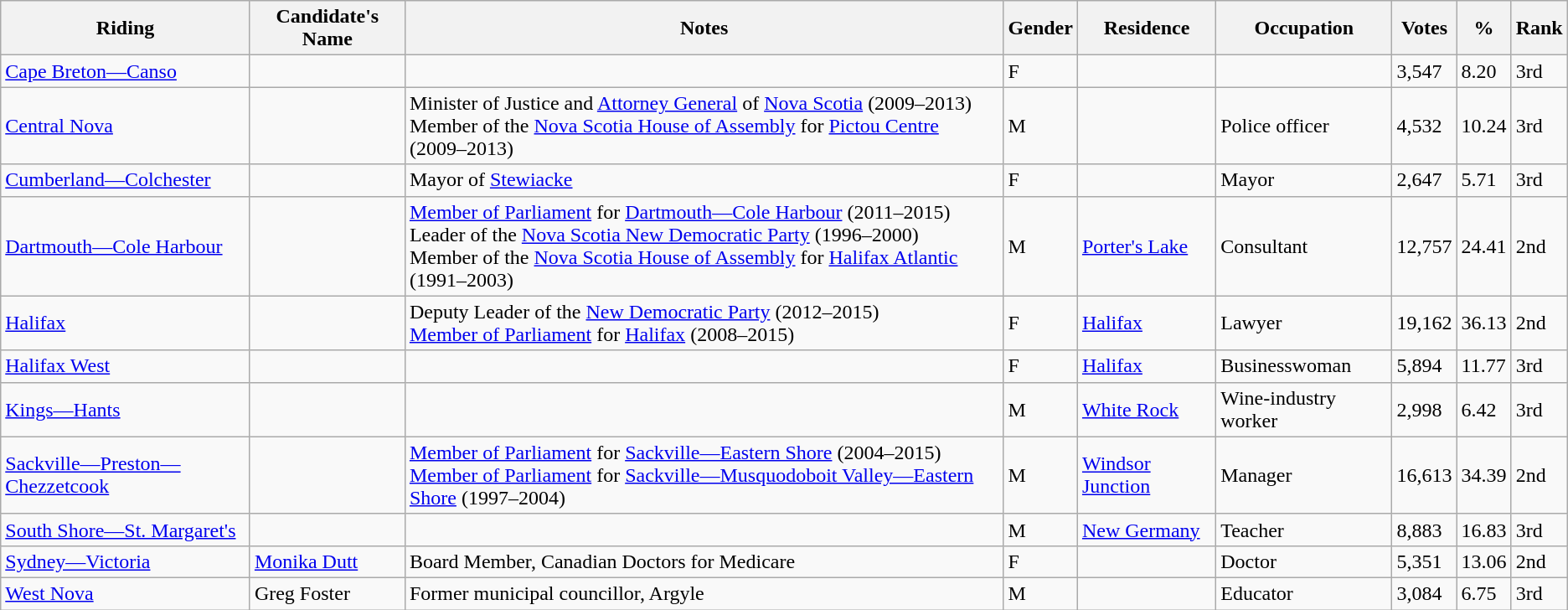<table class="wikitable sortable">
<tr>
<th>Riding</th>
<th>Candidate's Name</th>
<th>Notes</th>
<th>Gender</th>
<th>Residence</th>
<th>Occupation</th>
<th>Votes</th>
<th>%</th>
<th>Rank</th>
</tr>
<tr>
<td><a href='#'>Cape Breton—Canso</a></td>
<td></td>
<td></td>
<td>F</td>
<td></td>
<td></td>
<td>3,547</td>
<td>8.20</td>
<td>3rd</td>
</tr>
<tr>
<td><a href='#'>Central Nova</a></td>
<td></td>
<td>Minister of Justice and <a href='#'>Attorney General</a> of <a href='#'>Nova Scotia</a> (2009–2013)<br> Member of the <a href='#'>Nova Scotia House of Assembly</a> for <a href='#'>Pictou Centre</a> (2009–2013)</td>
<td>M</td>
<td></td>
<td>Police officer</td>
<td>4,532</td>
<td>10.24</td>
<td>3rd</td>
</tr>
<tr>
<td><a href='#'>Cumberland—Colchester</a></td>
<td></td>
<td>Mayor of <a href='#'>Stewiacke</a></td>
<td>F</td>
<td></td>
<td>Mayor</td>
<td>2,647</td>
<td>5.71</td>
<td>3rd</td>
</tr>
<tr>
<td><a href='#'>Dartmouth—Cole Harbour</a></td>
<td></td>
<td><a href='#'>Member of Parliament</a> for <a href='#'>Dartmouth—Cole Harbour</a> (2011–2015) <br> Leader of the <a href='#'>Nova Scotia New Democratic Party</a> (1996–2000) <br> Member of the <a href='#'>Nova Scotia House of Assembly</a> for <a href='#'>Halifax Atlantic</a> (1991–2003)</td>
<td>M</td>
<td><a href='#'>Porter's Lake</a></td>
<td>Consultant</td>
<td>12,757</td>
<td>24.41</td>
<td>2nd</td>
</tr>
<tr>
<td><a href='#'>Halifax</a></td>
<td></td>
<td>Deputy Leader of the <a href='#'>New Democratic Party</a> (2012–2015) <br> <a href='#'>Member of Parliament</a> for <a href='#'>Halifax</a> (2008–2015)</td>
<td>F</td>
<td><a href='#'>Halifax</a></td>
<td>Lawyer</td>
<td>19,162</td>
<td>36.13</td>
<td>2nd</td>
</tr>
<tr>
<td><a href='#'>Halifax West</a></td>
<td></td>
<td></td>
<td>F</td>
<td><a href='#'>Halifax</a></td>
<td>Businesswoman</td>
<td>5,894</td>
<td>11.77</td>
<td>3rd</td>
</tr>
<tr>
<td><a href='#'>Kings—Hants</a></td>
<td></td>
<td></td>
<td>M</td>
<td><a href='#'>White Rock</a></td>
<td>Wine-industry worker</td>
<td>2,998</td>
<td>6.42</td>
<td>3rd</td>
</tr>
<tr>
<td><a href='#'>Sackville—Preston—Chezzetcook</a></td>
<td></td>
<td><a href='#'>Member of Parliament</a> for <a href='#'>Sackville—Eastern Shore</a> (2004–2015) <br> <a href='#'>Member of Parliament</a> for <a href='#'>Sackville—Musquodoboit Valley—Eastern Shore</a> (1997–2004)</td>
<td>M</td>
<td><a href='#'>Windsor Junction</a></td>
<td>Manager</td>
<td>16,613</td>
<td>34.39</td>
<td>2nd</td>
</tr>
<tr>
<td><a href='#'>South Shore—St. Margaret's</a></td>
<td></td>
<td></td>
<td>M</td>
<td><a href='#'>New Germany</a></td>
<td>Teacher</td>
<td>8,883</td>
<td>16.83</td>
<td>3rd</td>
</tr>
<tr>
<td><a href='#'>Sydney—Victoria</a></td>
<td><a href='#'>Monika Dutt</a></td>
<td>Board Member, Canadian Doctors for Medicare</td>
<td>F</td>
<td></td>
<td>Doctor</td>
<td>5,351</td>
<td>13.06</td>
<td>2nd</td>
</tr>
<tr>
<td><a href='#'>West Nova</a></td>
<td>Greg Foster</td>
<td>Former municipal councillor, Argyle</td>
<td>M</td>
<td></td>
<td>Educator</td>
<td>3,084</td>
<td>6.75</td>
<td>3rd</td>
</tr>
</table>
